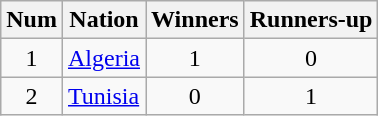<table class="wikitable sortable">
<tr>
<th>Num</th>
<th>Nation</th>
<th>Winners</th>
<th>Runners-up</th>
</tr>
<tr>
<td align=center>1</td>
<td> <a href='#'>Algeria</a></td>
<td align=center>1</td>
<td align=center>0</td>
</tr>
<tr>
<td align=center>2</td>
<td> <a href='#'>Tunisia</a></td>
<td align=center>0</td>
<td align=center>1</td>
</tr>
</table>
